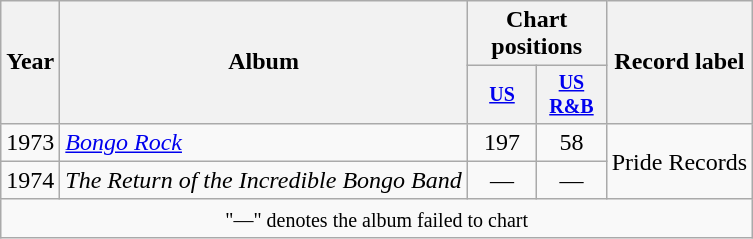<table class="wikitable" style="text-align:center;">
<tr>
<th rowspan="2">Year</th>
<th rowspan="2">Album</th>
<th colspan="2">Chart positions</th>
<th rowspan="2">Record label</th>
</tr>
<tr style="font-size:smaller;">
<th style="width:40px;"><a href='#'>US</a><br></th>
<th style="width:40px;"><a href='#'>US R&B</a><br></th>
</tr>
<tr>
<td>1973</td>
<td style="text-align:left;"><em><a href='#'>Bongo Rock</a></em></td>
<td>197</td>
<td>58</td>
<td rowspan="2">Pride Records</td>
</tr>
<tr>
<td>1974</td>
<td style="text-align:left;"><em>The Return of the Incredible Bongo Band</em></td>
<td>—</td>
<td>—</td>
</tr>
<tr>
<td style="text-align:center;" colspan="7"><small>"—" denotes the album failed to chart</small></td>
</tr>
</table>
